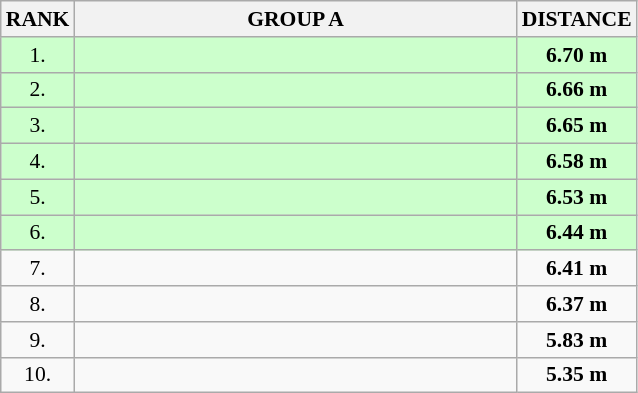<table class="wikitable" style="border-collapse: collapse; font-size: 90%;">
<tr>
<th>RANK</th>
<th style="width: 20em">GROUP A</th>
<th style="width: 5em">DISTANCE</th>
</tr>
<tr style="background:#ccffcc;">
<td align="center">1.</td>
<td></td>
<td align="center"><strong>6.70 m</strong></td>
</tr>
<tr style="background:#ccffcc;">
<td align="center">2.</td>
<td></td>
<td align="center"><strong>6.66 m</strong></td>
</tr>
<tr style="background:#ccffcc;">
<td align="center">3.</td>
<td></td>
<td align="center"><strong>6.65 m</strong></td>
</tr>
<tr style="background:#ccffcc;">
<td align="center">4.</td>
<td></td>
<td align="center"><strong>6.58 m</strong></td>
</tr>
<tr style="background:#ccffcc;">
<td align="center">5.</td>
<td></td>
<td align="center"><strong>6.53 m</strong></td>
</tr>
<tr style="background:#ccffcc;">
<td align="center">6.</td>
<td></td>
<td align="center"><strong>6.44 m</strong></td>
</tr>
<tr>
<td align="center">7.</td>
<td></td>
<td align="center"><strong>6.41 m</strong></td>
</tr>
<tr>
<td align="center">8.</td>
<td></td>
<td align="center"><strong>6.37 m</strong></td>
</tr>
<tr>
<td align="center">9.</td>
<td></td>
<td align="center"><strong>5.83 m</strong></td>
</tr>
<tr>
<td align="center">10.</td>
<td></td>
<td align="center"><strong>5.35 m</strong></td>
</tr>
</table>
